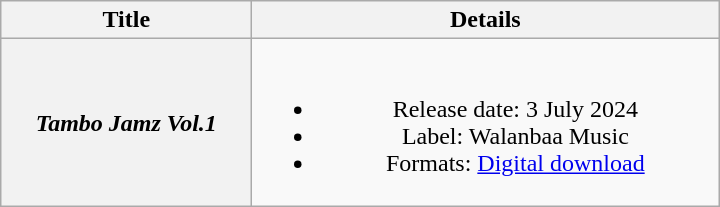<table class="wikitable plainrowheaders" style="text-align:center;">
<tr>
<th scope="col" style="width:10em;">Title</th>
<th scope="col" style="width:19em;">Details</th>
</tr>
<tr>
<th scope="row"><em>Tambo Jamz Vol.1</em></th>
<td><br><ul><li>Release date: 3 July 2024</li><li>Label: Walanbaa Music</li><li>Formats: <a href='#'>Digital download</a></li></ul></td>
</tr>
</table>
